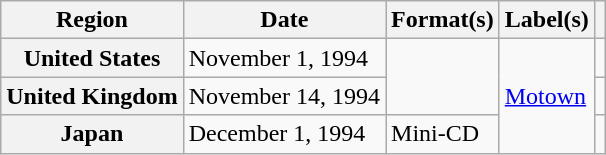<table class="wikitable plainrowheaders">
<tr>
<th scope="col">Region</th>
<th scope="col">Date</th>
<th scope="col">Format(s)</th>
<th scope="col">Label(s)</th>
<th scope="col"></th>
</tr>
<tr>
<th scope="row">United States</th>
<td>November 1, 1994</td>
<td rowspan="2"></td>
<td rowspan="3"><a href='#'>Motown</a></td>
<td></td>
</tr>
<tr>
<th scope="row">United Kingdom</th>
<td>November 14, 1994</td>
<td></td>
</tr>
<tr>
<th scope="row">Japan</th>
<td>December 1, 1994</td>
<td>Mini-CD</td>
<td></td>
</tr>
</table>
